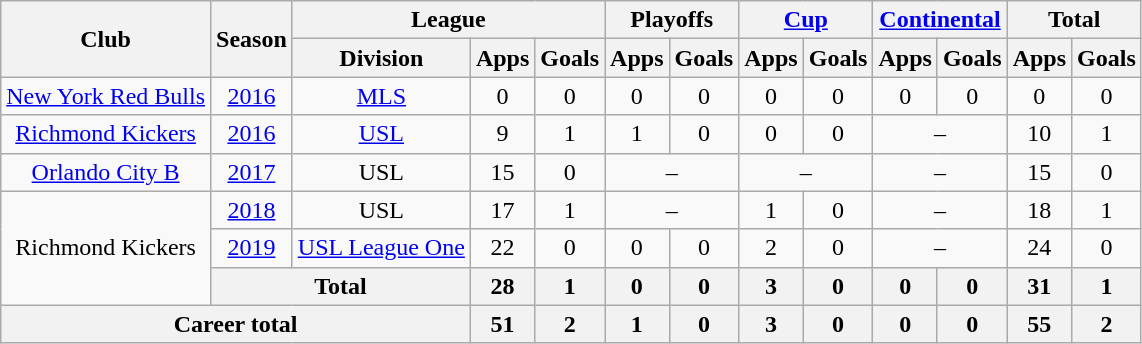<table class="wikitable" style="text-align:center">
<tr>
<th rowspan="2">Club</th>
<th rowspan="2">Season</th>
<th colspan="3">League</th>
<th colspan="2">Playoffs</th>
<th colspan="2"><a href='#'>Cup</a></th>
<th colspan="2"><a href='#'>Continental</a></th>
<th colspan="2">Total</th>
</tr>
<tr>
<th>Division</th>
<th>Apps</th>
<th>Goals</th>
<th>Apps</th>
<th>Goals</th>
<th>Apps</th>
<th>Goals</th>
<th>Apps</th>
<th>Goals</th>
<th>Apps</th>
<th>Goals</th>
</tr>
<tr>
<td><a href='#'>New York Red Bulls</a></td>
<td><a href='#'>2016</a></td>
<td><a href='#'>MLS</a></td>
<td>0</td>
<td>0</td>
<td>0</td>
<td>0</td>
<td>0</td>
<td>0</td>
<td>0</td>
<td>0</td>
<td>0</td>
<td>0</td>
</tr>
<tr>
<td><a href='#'>Richmond Kickers</a></td>
<td><a href='#'>2016</a></td>
<td><a href='#'>USL</a></td>
<td>9</td>
<td>1</td>
<td>1</td>
<td>0</td>
<td>0</td>
<td>0</td>
<td colspan="2">–</td>
<td>10</td>
<td>1</td>
</tr>
<tr>
<td><a href='#'>Orlando City B</a></td>
<td><a href='#'>2017</a></td>
<td>USL</td>
<td>15</td>
<td>0</td>
<td colspan="2">–</td>
<td colspan="2">–</td>
<td colspan="2">–</td>
<td>15</td>
<td>0</td>
</tr>
<tr>
<td rowspan="3">Richmond Kickers</td>
<td><a href='#'>2018</a></td>
<td>USL</td>
<td>17</td>
<td>1</td>
<td colspan="2">–</td>
<td>1</td>
<td>0</td>
<td colspan="2">–</td>
<td>18</td>
<td>1</td>
</tr>
<tr>
<td><a href='#'>2019</a></td>
<td><a href='#'>USL League One</a></td>
<td>22</td>
<td>0</td>
<td>0</td>
<td>0</td>
<td>2</td>
<td>0</td>
<td colspan="2">–</td>
<td>24</td>
<td>0</td>
</tr>
<tr>
<th colspan="2">Total</th>
<th>28</th>
<th>1</th>
<th>0</th>
<th>0</th>
<th>3</th>
<th>0</th>
<th>0</th>
<th>0</th>
<th>31</th>
<th>1</th>
</tr>
<tr>
<th colspan="3">Career total</th>
<th>51</th>
<th>2</th>
<th>1</th>
<th>0</th>
<th>3</th>
<th>0</th>
<th>0</th>
<th>0</th>
<th>55</th>
<th>2</th>
</tr>
</table>
